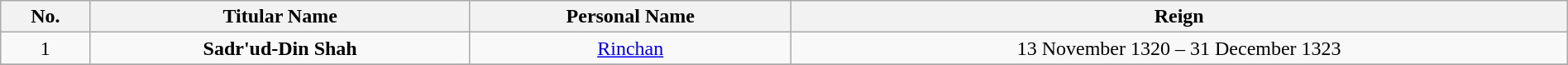<table width=100% class="wikitable">
<tr>
<th style= width=7%>No.</th>
<th style= width=7%>Titular Name</th>
<th style= width=7%>Personal Name</th>
<th style= width=7%>Reign</th>
</tr>
<tr>
<td align="center">1</td>
<td align="center"><strong>Sadr'ud-Din Shah</strong></td>
<td align="center"><a href='#'>Rinchan</a></td>
<td align="center">13 November 1320 – 31 December 1323</td>
</tr>
<tr>
</tr>
</table>
